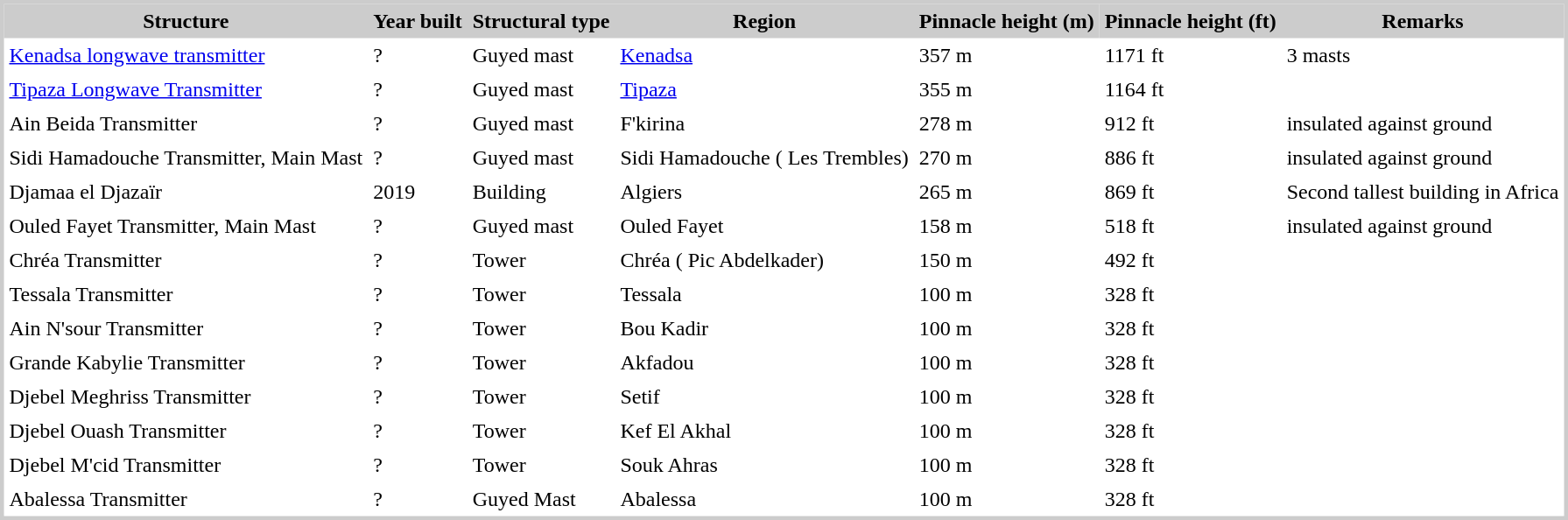<table cellpadding="4" cellspacing="0" style="border:3px solid #cccccc;">
<tr bgcolor="#cccccc">
<th>Structure</th>
<th>Year built</th>
<th>Structural type</th>
<th>Region</th>
<th>Pinnacle height (m)</th>
<th>Pinnacle height (ft)</th>
<th>Remarks</th>
</tr>
<tr>
<td><a href='#'>Kenadsa longwave transmitter</a></td>
<td>?</td>
<td>Guyed mast</td>
<td><a href='#'>Kenadsa</a></td>
<td>357 m</td>
<td>1171 ft</td>
<td>3 masts</td>
</tr>
<tr>
<td><a href='#'>Tipaza Longwave Transmitter</a></td>
<td>?</td>
<td>Guyed mast</td>
<td><a href='#'>Tipaza</a></td>
<td>355 m</td>
<td>1164 ft</td>
</tr>
<tr>
<td>Ain Beida Transmitter</td>
<td>?</td>
<td>Guyed mast</td>
<td>F'kirina</td>
<td>278 m</td>
<td>912 ft</td>
<td>insulated against ground</td>
</tr>
<tr>
<td>Sidi Hamadouche Transmitter, Main Mast</td>
<td>?</td>
<td>Guyed mast</td>
<td>Sidi Hamadouche ( Les Trembles)</td>
<td>270 m</td>
<td>886 ft</td>
<td>insulated against ground</td>
</tr>
<tr>
<td>Djamaa el Djazaïr</td>
<td>2019</td>
<td>Building</td>
<td>Algiers</td>
<td>265 m</td>
<td>869 ft</td>
<td>Second tallest building in Africa</td>
</tr>
<tr>
<td>Ouled Fayet Transmitter, Main Mast</td>
<td>?</td>
<td>Guyed mast</td>
<td>Ouled Fayet</td>
<td>158 m</td>
<td>518 ft</td>
<td>insulated against ground</td>
</tr>
<tr>
<td>Chréa Transmitter</td>
<td>?</td>
<td>Tower</td>
<td>Chréa ( Pic Abdelkader)</td>
<td>150 m</td>
<td>492 ft</td>
<td></td>
</tr>
<tr>
<td>Tessala Transmitter</td>
<td>?</td>
<td>Tower</td>
<td>Tessala</td>
<td>100 m</td>
<td>328 ft</td>
<td></td>
</tr>
<tr>
<td>Ain N'sour Transmitter</td>
<td>?</td>
<td>Tower</td>
<td>Bou Kadir</td>
<td>100 m</td>
<td>328 ft</td>
<td></td>
</tr>
<tr>
<td>Grande Kabylie Transmitter</td>
<td>?</td>
<td>Tower</td>
<td>Akfadou</td>
<td>100 m</td>
<td>328 ft</td>
<td></td>
</tr>
<tr>
<td>Djebel Meghriss Transmitter</td>
<td>?</td>
<td>Tower</td>
<td>Setif</td>
<td>100 m</td>
<td>328 ft</td>
<td></td>
</tr>
<tr>
<td>Djebel Ouash Transmitter</td>
<td>?</td>
<td>Tower</td>
<td>Kef El Akhal</td>
<td>100 m</td>
<td>328 ft</td>
<td></td>
</tr>
<tr>
<td>Djebel M'cid Transmitter</td>
<td>?</td>
<td>Tower</td>
<td>Souk Ahras</td>
<td>100 m</td>
<td>328 ft</td>
<td></td>
</tr>
<tr>
<td>Abalessa Transmitter</td>
<td>?</td>
<td>Guyed Mast</td>
<td>Abalessa</td>
<td>100 m</td>
<td>328 ft</td>
<td></td>
</tr>
<tr>
</tr>
</table>
